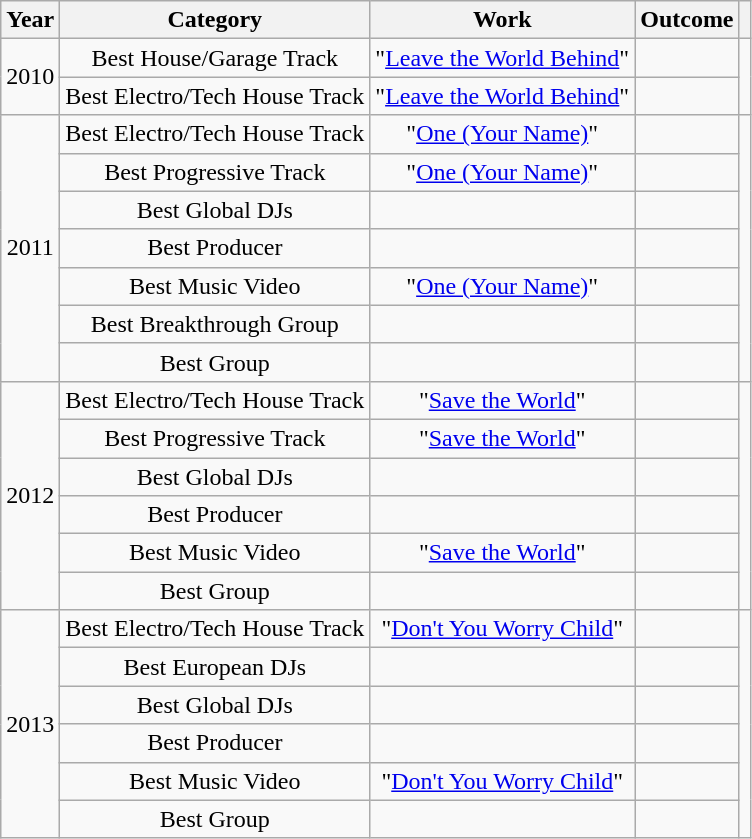<table class="wikitable plainrowheaders" style="text-align:center;">
<tr>
<th>Year</th>
<th>Category</th>
<th>Work</th>
<th>Outcome</th>
<th></th>
</tr>
<tr>
<td rowspan="2">2010</td>
<td>Best House/Garage Track</td>
<td>"<a href='#'>Leave the World Behind</a>"</td>
<td></td>
<td rowspan="2"></td>
</tr>
<tr>
<td>Best Electro/Tech House Track</td>
<td>"<a href='#'>Leave the World Behind</a>"</td>
<td></td>
</tr>
<tr>
<td rowspan="7">2011</td>
<td>Best Electro/Tech House Track</td>
<td>"<a href='#'>One (Your Name)</a>"</td>
<td></td>
<td rowspan="7"></td>
</tr>
<tr>
<td>Best Progressive Track</td>
<td>"<a href='#'>One (Your Name)</a>"</td>
<td></td>
</tr>
<tr>
<td>Best Global DJs</td>
<td></td>
<td></td>
</tr>
<tr>
<td>Best Producer</td>
<td></td>
<td></td>
</tr>
<tr>
<td>Best Music Video</td>
<td>"<a href='#'>One (Your Name)</a>"</td>
<td></td>
</tr>
<tr>
<td>Best Breakthrough Group</td>
<td></td>
<td></td>
</tr>
<tr>
<td>Best Group</td>
<td></td>
<td></td>
</tr>
<tr>
<td rowspan="6">2012</td>
<td>Best Electro/Tech House Track</td>
<td>"<a href='#'>Save the World</a>"</td>
<td></td>
<td rowspan="6"></td>
</tr>
<tr>
<td>Best Progressive Track</td>
<td>"<a href='#'>Save the World</a>"</td>
<td></td>
</tr>
<tr>
<td>Best Global DJs</td>
<td></td>
<td></td>
</tr>
<tr>
<td>Best Producer</td>
<td></td>
<td></td>
</tr>
<tr>
<td>Best Music Video</td>
<td>"<a href='#'>Save the World</a>"</td>
<td></td>
</tr>
<tr>
<td>Best Group</td>
<td></td>
<td></td>
</tr>
<tr>
<td rowspan="6">2013</td>
<td>Best Electro/Tech House Track</td>
<td>"<a href='#'>Don't You Worry Child</a>"</td>
<td></td>
<td rowspan="6"></td>
</tr>
<tr>
<td>Best European DJs</td>
<td></td>
<td></td>
</tr>
<tr>
<td>Best Global DJs</td>
<td></td>
<td></td>
</tr>
<tr>
<td>Best Producer</td>
<td></td>
<td></td>
</tr>
<tr>
<td>Best Music Video</td>
<td>"<a href='#'>Don't You Worry Child</a>"</td>
<td></td>
</tr>
<tr>
<td>Best Group</td>
<td></td>
<td></td>
</tr>
</table>
